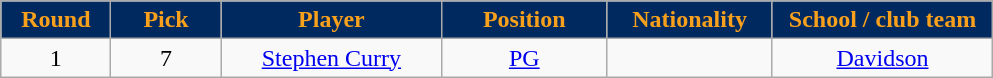<table class="wikitable sortable sortable">
<tr>
<th style="background:#00295f; color:#f9a01c" width="10%">Round</th>
<th style="background:#00295f; color:#f9a01c" width="10%">Pick</th>
<th style="background:#00295f; color:#f9a01c" width="20%">Player</th>
<th style="background:#00295f; color:#f9a01c" width="15%">Position</th>
<th style="background:#00295f; color:#f9a01c" width="15%">Nationality</th>
<th style="background:#00295f; color:#f9a01c" width="20%">School / club team</th>
</tr>
<tr style="text-align: center">
<td>1</td>
<td>7</td>
<td><a href='#'>Stephen Curry</a></td>
<td><a href='#'>PG</a></td>
<td></td>
<td><a href='#'>Davidson</a></td>
</tr>
</table>
